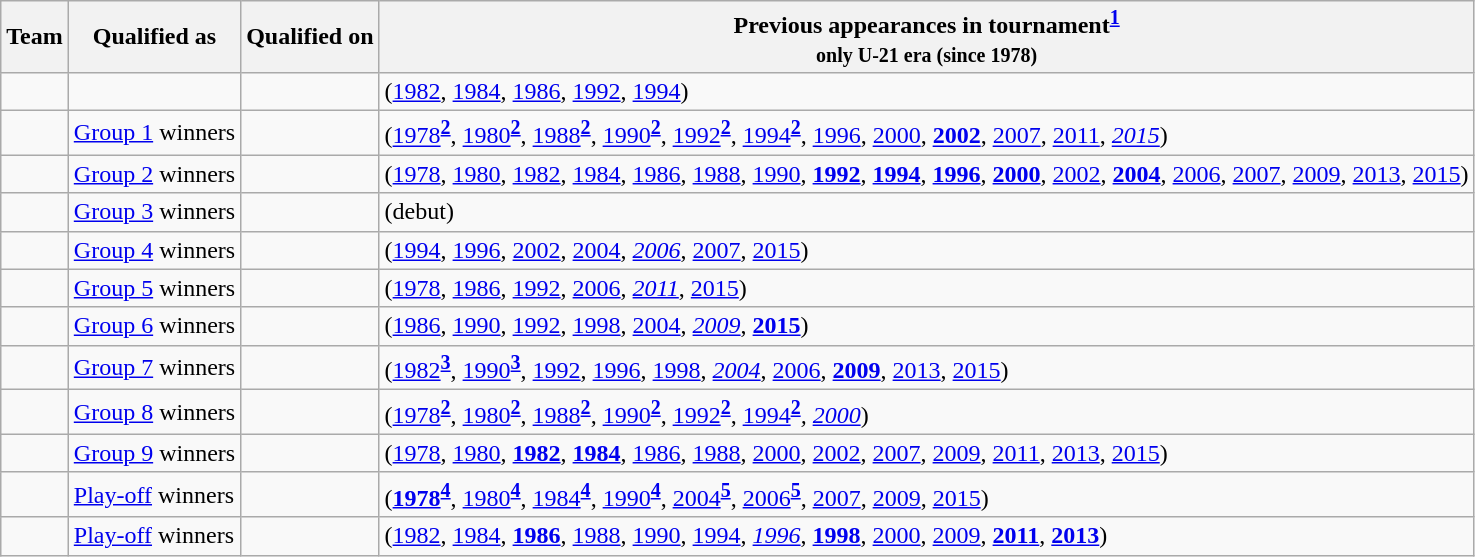<table class="wikitable sortable">
<tr>
<th>Team</th>
<th>Qualified as</th>
<th>Qualified on</th>
<th>Previous appearances in tournament<sup><strong><a href='#'>1</a></strong></sup><br><small>only U-21 era (since 1978)</small></th>
</tr>
<tr>
<td></td>
<td></td>
<td></td>
<td> (<a href='#'>1982</a>, <a href='#'>1984</a>, <a href='#'>1986</a>, <a href='#'>1992</a>, <a href='#'>1994</a>)</td>
</tr>
<tr>
<td></td>
<td><a href='#'>Group 1</a> winners</td>
<td></td>
<td> (<a href='#'>1978</a><sup><strong><a href='#'>2</a></strong></sup>, <a href='#'>1980</a><sup><strong><a href='#'>2</a></strong></sup>, <a href='#'>1988</a><sup><strong><a href='#'>2</a></strong></sup>, <a href='#'>1990</a><sup><strong><a href='#'>2</a></strong></sup>, <a href='#'>1992</a><sup><strong><a href='#'>2</a></strong></sup>, <a href='#'>1994</a><sup><strong><a href='#'>2</a></strong></sup>, <a href='#'>1996</a>, <a href='#'>2000</a>, <strong><a href='#'>2002</a></strong>, <a href='#'>2007</a>, <a href='#'>2011</a>, <em><a href='#'>2015</a></em>)</td>
</tr>
<tr>
<td></td>
<td><a href='#'>Group 2</a> winners</td>
<td></td>
<td> (<a href='#'>1978</a>, <a href='#'>1980</a>, <a href='#'>1982</a>, <a href='#'>1984</a>, <a href='#'>1986</a>, <a href='#'>1988</a>, <a href='#'>1990</a>, <strong><a href='#'>1992</a></strong>, <strong><a href='#'>1994</a></strong>, <strong><a href='#'>1996</a></strong>, <strong><a href='#'>2000</a></strong>, <a href='#'>2002</a>, <strong><a href='#'>2004</a></strong>, <a href='#'>2006</a>, <a href='#'>2007</a>, <a href='#'>2009</a>, <a href='#'>2013</a>, <a href='#'>2015</a>)</td>
</tr>
<tr>
<td></td>
<td><a href='#'>Group 3</a> winners</td>
<td></td>
<td> (debut)</td>
</tr>
<tr>
<td></td>
<td><a href='#'>Group 4</a> winners</td>
<td></td>
<td> (<a href='#'>1994</a>, <a href='#'>1996</a>, <a href='#'>2002</a>, <a href='#'>2004</a>, <em><a href='#'>2006</a></em>, <a href='#'>2007</a>, <a href='#'>2015</a>)</td>
</tr>
<tr>
<td></td>
<td><a href='#'>Group 5</a> winners</td>
<td></td>
<td> (<a href='#'>1978</a>, <a href='#'>1986</a>, <a href='#'>1992</a>, <a href='#'>2006</a>, <em><a href='#'>2011</a></em>, <a href='#'>2015</a>)</td>
</tr>
<tr>
<td></td>
<td><a href='#'>Group 6</a> winners</td>
<td></td>
<td> (<a href='#'>1986</a>, <a href='#'>1990</a>, <a href='#'>1992</a>, <a href='#'>1998</a>, <a href='#'>2004</a>, <em><a href='#'>2009</a></em>, <strong><a href='#'>2015</a></strong>)</td>
</tr>
<tr>
<td></td>
<td><a href='#'>Group 7</a> winners</td>
<td></td>
<td> (<a href='#'>1982</a><sup><strong><a href='#'>3</a></strong></sup>, <a href='#'>1990</a><sup><strong><a href='#'>3</a></strong></sup>, <a href='#'>1992</a>, <a href='#'>1996</a>, <a href='#'>1998</a>, <em><a href='#'>2004</a></em>, <a href='#'>2006</a>, <strong><a href='#'>2009</a></strong>, <a href='#'>2013</a>, <a href='#'>2015</a>)</td>
</tr>
<tr>
<td></td>
<td><a href='#'>Group 8</a> winners</td>
<td></td>
<td> (<a href='#'>1978</a><sup><strong><a href='#'>2</a></strong></sup>, <a href='#'>1980</a><sup><strong><a href='#'>2</a></strong></sup>, <a href='#'>1988</a><sup><strong><a href='#'>2</a></strong></sup>, <a href='#'>1990</a><sup><strong><a href='#'>2</a></strong></sup>, <a href='#'>1992</a><sup><strong><a href='#'>2</a></strong></sup>, <a href='#'>1994</a><sup><strong><a href='#'>2</a></strong></sup><em>, <a href='#'>2000</a></em>)</td>
</tr>
<tr>
<td></td>
<td><a href='#'>Group 9</a> winners</td>
<td></td>
<td> (<a href='#'>1978</a>, <a href='#'>1980</a>, <strong><a href='#'>1982</a></strong>, <strong><a href='#'>1984</a></strong>, <a href='#'>1986</a>, <a href='#'>1988</a>, <a href='#'>2000</a>, <a href='#'>2002</a>, <a href='#'>2007</a>, <a href='#'>2009</a>, <a href='#'>2011</a>, <a href='#'>2013</a>, <a href='#'>2015</a>)</td>
</tr>
<tr>
<td></td>
<td><a href='#'>Play-off</a> winners</td>
<td></td>
<td> (<strong><a href='#'>1978</a></strong><sup><strong><a href='#'>4</a></strong></sup>, <a href='#'>1980</a><sup><strong><a href='#'>4</a></strong></sup>,  <a href='#'>1984</a><sup><strong><a href='#'>4</a></strong></sup>, <a href='#'>1990</a><sup><strong><a href='#'>4</a></strong></sup>, <a href='#'>2004</a><sup><strong><a href='#'>5</a></strong></sup>, <a href='#'>2006</a><sup><strong><a href='#'>5</a></strong></sup>, <a href='#'>2007</a>, <a href='#'>2009</a>, <a href='#'>2015</a>)</td>
</tr>
<tr>
<td></td>
<td><a href='#'>Play-off</a> winners</td>
<td></td>
<td> (<a href='#'>1982</a>, <a href='#'>1984</a>, <strong><a href='#'>1986</a></strong>, <a href='#'>1988</a>, <a href='#'>1990</a>, <a href='#'>1994</a>, <em><a href='#'>1996</a></em>, <strong><a href='#'>1998</a></strong>, <a href='#'>2000</a>, <a href='#'>2009</a>, <strong><a href='#'>2011</a></strong>, <strong><a href='#'>2013</a></strong>)</td>
</tr>
</table>
